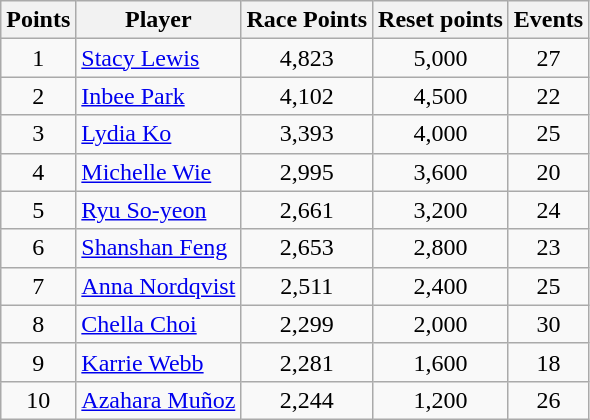<table class="wikitable" style="text-align:center">
<tr>
<th>Points</th>
<th>Player</th>
<th>Race Points</th>
<th>Reset points</th>
<th>Events</th>
</tr>
<tr>
<td>1</td>
<td align=left> <a href='#'>Stacy Lewis</a></td>
<td>4,823</td>
<td>5,000</td>
<td>27</td>
</tr>
<tr>
<td>2</td>
<td align=left> <a href='#'>Inbee Park</a></td>
<td>4,102</td>
<td>4,500</td>
<td>22</td>
</tr>
<tr>
<td>3</td>
<td align=left> <a href='#'>Lydia Ko</a></td>
<td>3,393</td>
<td>4,000</td>
<td>25</td>
</tr>
<tr>
<td>4</td>
<td align=left> <a href='#'>Michelle Wie</a></td>
<td>2,995</td>
<td>3,600</td>
<td>20</td>
</tr>
<tr>
<td>5</td>
<td align=left> <a href='#'>Ryu So-yeon</a></td>
<td>2,661</td>
<td>3,200</td>
<td>24</td>
</tr>
<tr>
<td>6</td>
<td align=left> <a href='#'>Shanshan Feng</a></td>
<td>2,653</td>
<td>2,800</td>
<td>23</td>
</tr>
<tr>
<td>7</td>
<td align=left> <a href='#'>Anna Nordqvist</a></td>
<td>2,511</td>
<td>2,400</td>
<td>25</td>
</tr>
<tr>
<td>8</td>
<td align=left> <a href='#'>Chella Choi</a></td>
<td>2,299</td>
<td>2,000</td>
<td>30</td>
</tr>
<tr>
<td>9</td>
<td align=left> <a href='#'>Karrie Webb</a></td>
<td>2,281</td>
<td>1,600</td>
<td>18</td>
</tr>
<tr>
<td>10</td>
<td align=left> <a href='#'>Azahara Muñoz</a></td>
<td>2,244</td>
<td>1,200</td>
<td>26</td>
</tr>
</table>
